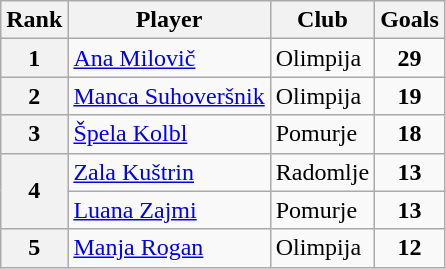<table class="wikitable" style="text-align:center">
<tr>
<th>Rank</th>
<th>Player</th>
<th>Club</th>
<th>Goals</th>
</tr>
<tr>
<th rowspan=1>1</th>
<td align="left"> <a href='#'>Ana Milovič</a></td>
<td align="left">Olimpija</td>
<td rowspan=1><strong>29</strong></td>
</tr>
<tr>
<th>2</th>
<td align="left"> <a href='#'>Manca Suhoveršnik</a></td>
<td align="left">Olimpija</td>
<td><strong>19</strong></td>
</tr>
<tr>
<th>3</th>
<td align="left"> <a href='#'>Špela Kolbl</a></td>
<td align="left">Pomurje</td>
<td><strong>18</strong></td>
</tr>
<tr>
<th rowspan="2">4</th>
<td align="left"> <a href='#'>Zala Kuštrin</a></td>
<td align="left">Radomlje</td>
<td><strong>13</strong></td>
</tr>
<tr>
<td align="left"> <a href='#'>Luana Zajmi</a></td>
<td align="left">Pomurje</td>
<td><strong>13</strong></td>
</tr>
<tr>
<th rowspan=1>5</th>
<td align="left"> <a href='#'>Manja Rogan</a></td>
<td align="left">Olimpija</td>
<td rowspan=1><strong>12</strong></td>
</tr>
</table>
